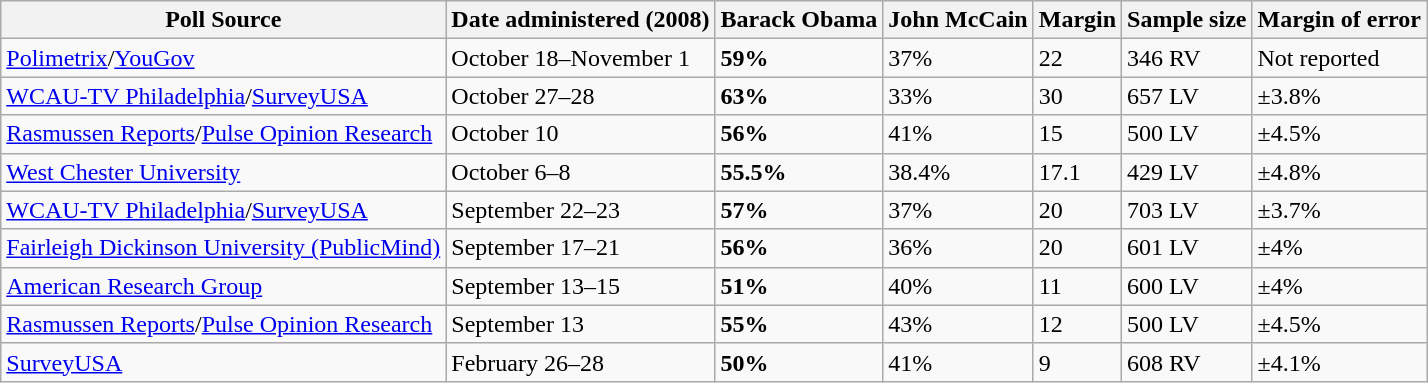<table class="wikitable collapsible">
<tr>
<th>Poll Source</th>
<th>Date administered (2008)</th>
<th>Barack Obama</th>
<th>John McCain</th>
<th>Margin</th>
<th>Sample size</th>
<th>Margin of error</th>
</tr>
<tr>
<td><a href='#'>Polimetrix</a>/<a href='#'>YouGov</a></td>
<td>October 18–November 1</td>
<td><strong>59%</strong></td>
<td>37%</td>
<td>22</td>
<td>346 RV</td>
<td>Not reported</td>
</tr>
<tr>
<td><a href='#'>WCAU-TV Philadelphia</a>/<a href='#'>SurveyUSA</a></td>
<td>October 27–28</td>
<td><strong>63%</strong></td>
<td>33%</td>
<td>30</td>
<td>657 LV</td>
<td>±3.8%</td>
</tr>
<tr>
<td><a href='#'>Rasmussen Reports</a>/<a href='#'>Pulse Opinion Research</a></td>
<td>October 10</td>
<td><strong>56%</strong></td>
<td>41%</td>
<td>15</td>
<td>500 LV</td>
<td>±4.5%</td>
</tr>
<tr>
<td><a href='#'>West Chester University</a></td>
<td>October 6–8</td>
<td><strong>55.5%</strong></td>
<td>38.4%</td>
<td>17.1</td>
<td>429 LV</td>
<td>±4.8%</td>
</tr>
<tr>
<td><a href='#'>WCAU-TV Philadelphia</a>/<a href='#'>SurveyUSA</a></td>
<td>September 22–23</td>
<td><strong>57%</strong></td>
<td>37%</td>
<td>20</td>
<td>703 LV</td>
<td>±3.7%</td>
</tr>
<tr>
<td><a href='#'>Fairleigh Dickinson University (PublicMind)</a></td>
<td>September 17–21</td>
<td><strong>56%</strong></td>
<td>36%</td>
<td>20</td>
<td>601 LV</td>
<td>±4%</td>
</tr>
<tr>
<td><a href='#'>American Research Group</a></td>
<td>September 13–15</td>
<td><strong>51%</strong></td>
<td>40%</td>
<td>11</td>
<td>600 LV</td>
<td>±4%</td>
</tr>
<tr>
<td><a href='#'>Rasmussen Reports</a>/<a href='#'>Pulse Opinion Research</a></td>
<td>September 13</td>
<td><strong>55%</strong></td>
<td>43%</td>
<td>12</td>
<td>500 LV</td>
<td>±4.5%</td>
</tr>
<tr>
<td><a href='#'>SurveyUSA</a></td>
<td>February 26–28</td>
<td><strong>50%</strong></td>
<td>41%</td>
<td>9</td>
<td>608 RV</td>
<td>±4.1%</td>
</tr>
</table>
